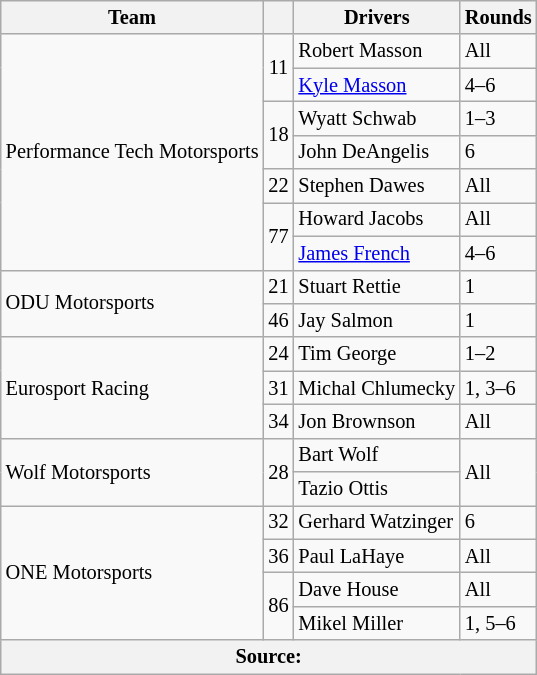<table class="wikitable" style="font-size: 85%">
<tr>
<th>Team</th>
<th></th>
<th>Drivers</th>
<th>Rounds</th>
</tr>
<tr>
<td rowspan=7>Performance Tech Motorsports</td>
<td rowspan=2 align="center">11</td>
<td> Robert Masson</td>
<td>All</td>
</tr>
<tr>
<td> <a href='#'>Kyle Masson</a></td>
<td>4–6</td>
</tr>
<tr>
<td rowspan=2 align="center">18</td>
<td> Wyatt Schwab</td>
<td>1–3</td>
</tr>
<tr>
<td> John DeAngelis</td>
<td>6</td>
</tr>
<tr>
<td align="center">22</td>
<td> Stephen Dawes</td>
<td>All</td>
</tr>
<tr>
<td rowspan=2 align="center">77</td>
<td> Howard Jacobs</td>
<td>All</td>
</tr>
<tr>
<td> <a href='#'>James French</a></td>
<td>4–6</td>
</tr>
<tr>
<td rowspan=2>ODU Motorsports</td>
<td align="center">21</td>
<td> Stuart Rettie</td>
<td>1</td>
</tr>
<tr>
<td align="center">46</td>
<td> Jay Salmon</td>
<td>1</td>
</tr>
<tr>
<td rowspan=3>Eurosport Racing</td>
<td align="center">24</td>
<td> Tim George</td>
<td>1–2</td>
</tr>
<tr>
<td align="center">31</td>
<td> Michal Chlumecky</td>
<td>1, 3–6</td>
</tr>
<tr>
<td align="center">34</td>
<td> Jon Brownson</td>
<td>All</td>
</tr>
<tr>
<td rowspan=2>Wolf Motorsports</td>
<td rowspan=2 align="center">28</td>
<td> Bart Wolf</td>
<td rowspan=2>All</td>
</tr>
<tr>
<td> Tazio Ottis</td>
</tr>
<tr>
<td rowspan=4>ONE Motorsports</td>
<td align="center">32</td>
<td> Gerhard Watzinger</td>
<td>6</td>
</tr>
<tr>
<td align="center">36</td>
<td> Paul LaHaye</td>
<td>All</td>
</tr>
<tr>
<td rowspan=2 align="center">86</td>
<td> Dave House</td>
<td>All</td>
</tr>
<tr>
<td> Mikel Miller</td>
<td>1, 5–6</td>
</tr>
<tr>
<th colspan=4 align=center>Source:</th>
</tr>
</table>
